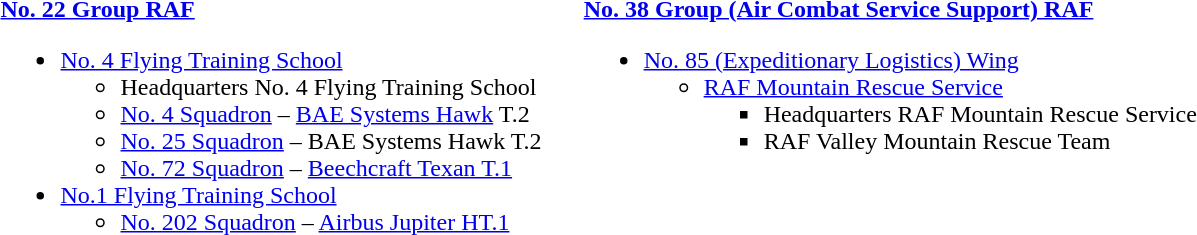<table>
<tr>
<td><br><strong><a href='#'>No. 22 Group RAF</a></strong><ul><li><a href='#'>No. 4 Flying Training School</a><ul><li>Headquarters No. 4 Flying Training School</li><li><a href='#'>No. 4 Squadron</a> – <a href='#'>BAE Systems Hawk</a> T.2</li><li><a href='#'>No. 25 Squadron</a> – BAE Systems Hawk T.2</li><li><a href='#'>No. 72 Squadron</a> – <a href='#'>Beechcraft Texan T.1</a></li></ul></li><li><a href='#'>No.1 Flying Training School</a><ul><li><a href='#'>No. 202 Squadron</a> – <a href='#'>Airbus Jupiter HT.1</a></li></ul></li></ul></td>
<td width=20></td>
<td valign=top><br><strong><a href='#'>No. 38 Group (Air Combat Service Support) RAF</a></strong><ul><li><a href='#'>No. 85 (Expeditionary Logistics) Wing</a><ul><li><a href='#'>RAF Mountain Rescue Service</a><ul><li>Headquarters RAF Mountain Rescue Service</li><li>RAF Valley Mountain Rescue Team</li></ul></li></ul></li></ul></td>
</tr>
</table>
